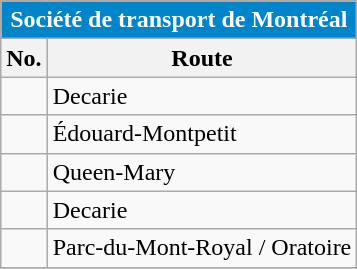<table align=center class="wikitable">
<tr>
<th style="background: #0085CA; font-size:100%; color:#FFFFFF;"colspan="4">Société de transport de Montréal</th>
</tr>
<tr>
<th>No.</th>
<th>Route</th>
</tr>
<tr>
<td {{Avoid wrap> </td>
<td>Decarie</td>
</tr>
<tr>
<td {{Avoid wrap> </td>
<td>Édouard-Montpetit</td>
</tr>
<tr>
<td {{Avoid wrap> </td>
<td>Queen-Mary</td>
</tr>
<tr>
<td {{Avoid wrap> </td>
<td>Decarie</td>
</tr>
<tr>
<td {{Avoid wrap> </td>
<td>Parc-du-Mont-Royal / Oratoire</td>
</tr>
<tr>
</tr>
</table>
